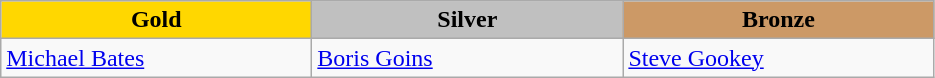<table class="wikitable" style="text-align:left">
<tr align="center">
<td width=200 bgcolor=gold><strong>Gold</strong></td>
<td width=200 bgcolor=silver><strong>Silver</strong></td>
<td width=200 bgcolor=CC9966><strong>Bronze</strong></td>
</tr>
<tr>
<td><a href='#'>Michael Bates</a><br><em></em></td>
<td><a href='#'>Boris Goins</a><br><em></em></td>
<td><a href='#'>Steve Gookey</a><br><em></em></td>
</tr>
</table>
